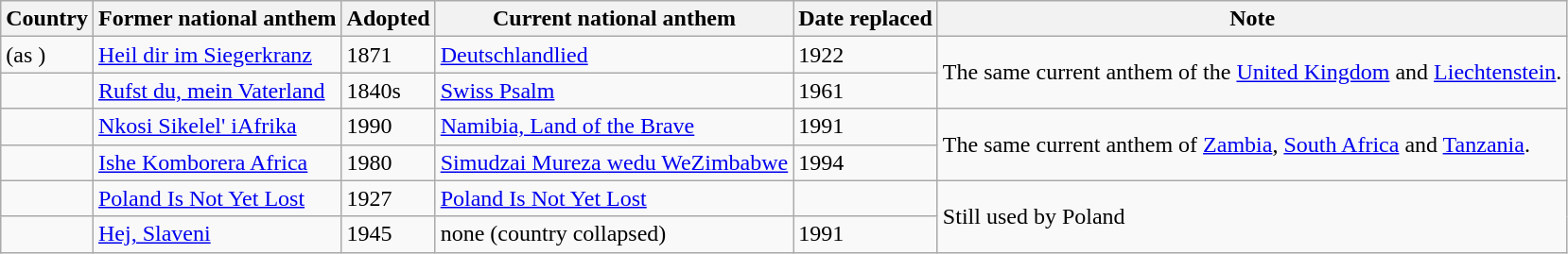<table class="wikitable">
<tr>
<th>Country</th>
<th>Former national anthem</th>
<th>Adopted</th>
<th>Current national anthem</th>
<th>Date replaced</th>
<th>Note</th>
</tr>
<tr>
<td> (as )</td>
<td><a href='#'>Heil dir im Siegerkranz</a></td>
<td>1871</td>
<td><a href='#'>Deutschlandlied</a></td>
<td>1922</td>
<td rowspan="2">The same current anthem of the <a href='#'>United Kingdom</a> and <a href='#'>Liechtenstein</a>.</td>
</tr>
<tr>
<td></td>
<td><a href='#'>Rufst du, mein Vaterland</a></td>
<td>1840s</td>
<td><a href='#'>Swiss Psalm</a></td>
<td>1961</td>
</tr>
<tr>
<td></td>
<td><a href='#'>Nkosi Sikelel' iAfrika</a></td>
<td>1990</td>
<td><a href='#'>Namibia, Land of the Brave</a></td>
<td>1991</td>
<td rowspan="2">The same current anthem of <a href='#'>Zambia</a>, <a href='#'>South Africa</a> and <a href='#'>Tanzania</a>.</td>
</tr>
<tr>
<td></td>
<td><a href='#'>Ishe Komborera Africa</a></td>
<td>1980</td>
<td><a href='#'>Simudzai Mureza wedu WeZimbabwe</a></td>
<td>1994</td>
</tr>
<tr>
<td></td>
<td><a href='#'>Poland Is Not Yet Lost</a></td>
<td>1927</td>
<td><a href='#'>Poland Is Not Yet Lost</a></td>
<td></td>
<td rowspan="2">Still used by Poland</td>
</tr>
<tr>
<td></td>
<td><a href='#'>Hej, Slaveni</a></td>
<td>1945</td>
<td>none (country collapsed)</td>
<td>1991</td>
</tr>
</table>
